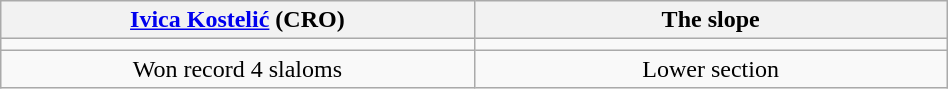<table class="wikitable" style="text-align:center; width:50%; border:1px #AAAAFF solid">
<tr>
<th><a href='#'>Ivica Kostelić</a> (CRO)</th>
<th>The slope</th>
</tr>
<tr>
<td width=189></td>
<td width=189></td>
</tr>
<tr>
<td>Won record 4 slaloms</td>
<td>Lower section</td>
</tr>
</table>
